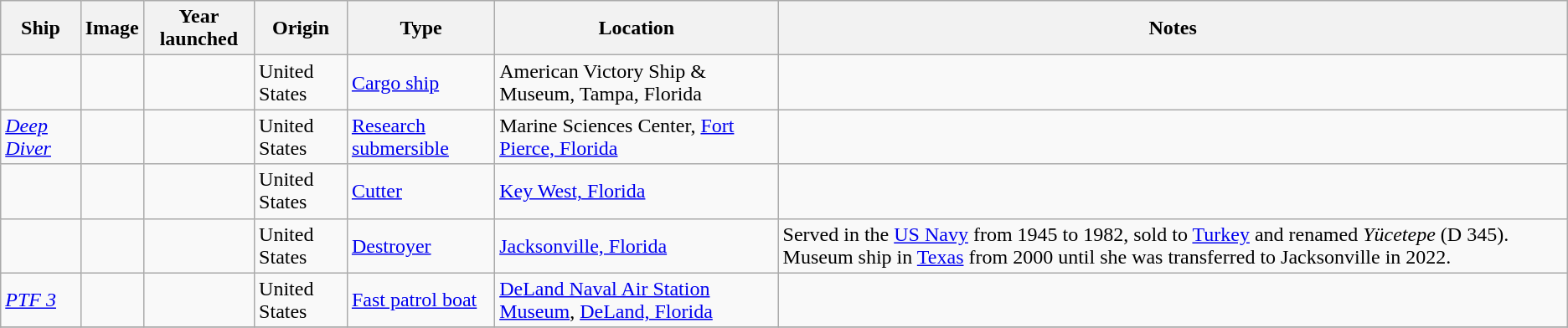<table class="wikitable sortable">
<tr>
<th>Ship</th>
<th>Image</th>
<th>Year launched</th>
<th>Origin</th>
<th>Type</th>
<th>Location</th>
<th>Notes</th>
</tr>
<tr>
<td data-sort-value=American Victory></td>
<td></td>
<td></td>
<td> United States</td>
<td><a href='#'>Cargo ship</a></td>
<td>American Victory Ship & Museum, Tampa, Florida<br></td>
<td></td>
</tr>
<tr>
<td data-sort-value=Deep Diver><em><a href='#'>Deep Diver</a></em></td>
<td></td>
<td></td>
<td> United States</td>
<td><a href='#'>Research submersible</a></td>
<td>Marine Sciences Center, <a href='#'>Fort Pierce, Florida</a></td>
<td></td>
</tr>
<tr>
<td data-sort-value=Ingham></td>
<td></td>
<td></td>
<td> United States</td>
<td><a href='#'>Cutter</a></td>
<td><a href='#'>Key West, Florida</a><br></td>
<td></td>
</tr>
<tr>
<td data-sort-value=Orleck></td>
<td></td>
<td></td>
<td> United States</td>
<td><a href='#'>Destroyer</a></td>
<td><a href='#'>Jacksonville, Florida</a><br></td>
<td>Served in the <a href='#'>US Navy</a> from 1945 to 1982, sold to <a href='#'>Turkey</a> and renamed <em>Yücetepe</em> (D 345). Museum ship in <a href='#'>Texas</a> from 2000 until she was transferred to Jacksonville in 2022.</td>
</tr>
<tr>
<td data-sort-value=PTF 03><em><a href='#'>PTF 3</a></em></td>
<td></td>
<td></td>
<td> United States</td>
<td><a href='#'>Fast patrol boat</a></td>
<td><a href='#'>DeLand Naval Air Station Museum</a>, <a href='#'>DeLand, Florida</a></td>
<td></td>
</tr>
<tr>
</tr>
</table>
